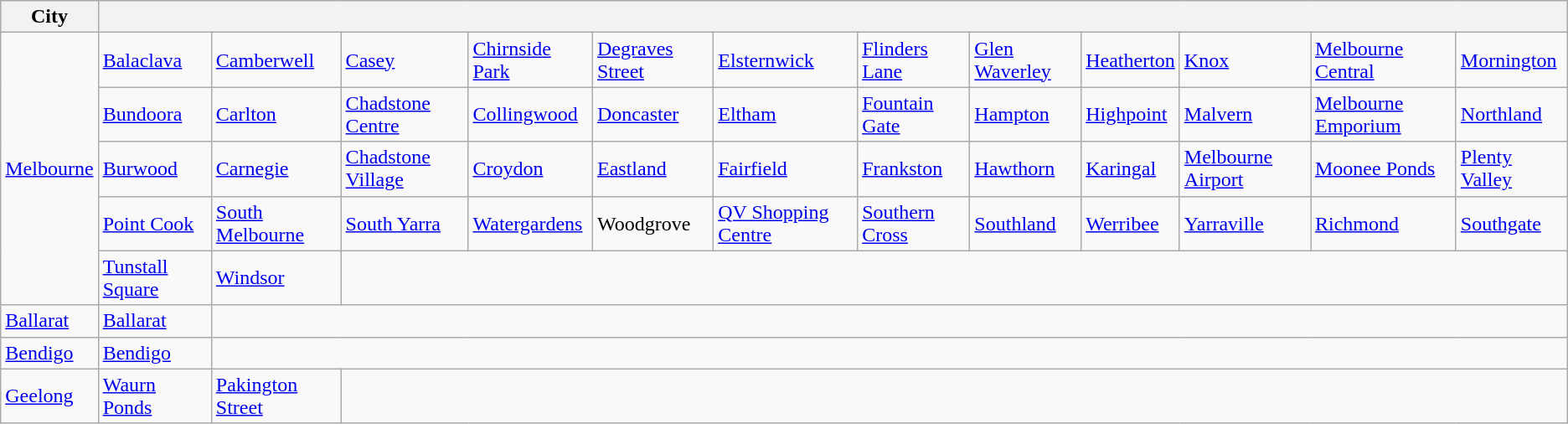<table class="wikitable">
<tr>
<th>City</th>
<th colspan="12"></th>
</tr>
<tr>
<td rowspan="5"><a href='#'>Melbourne</a></td>
<td><a href='#'>Balaclava</a></td>
<td><a href='#'>Camberwell</a></td>
<td><a href='#'>Casey</a></td>
<td><a href='#'>Chirnside Park</a></td>
<td><a href='#'>Degraves Street</a></td>
<td><a href='#'>Elsternwick</a></td>
<td><a href='#'>Flinders Lane</a></td>
<td><a href='#'>Glen Waverley</a></td>
<td><a href='#'>Heatherton</a></td>
<td><a href='#'>Knox</a></td>
<td><a href='#'>Melbourne Central</a></td>
<td><a href='#'>Mornington</a></td>
</tr>
<tr>
<td><a href='#'>Bundoora</a></td>
<td><a href='#'>Carlton</a></td>
<td><a href='#'>Chadstone Centre</a></td>
<td><a href='#'>Collingwood</a></td>
<td><a href='#'>Doncaster</a></td>
<td><a href='#'>Eltham</a></td>
<td><a href='#'>Fountain Gate</a></td>
<td><a href='#'>Hampton</a></td>
<td><a href='#'>Highpoint</a></td>
<td><a href='#'>Malvern</a></td>
<td><a href='#'>Melbourne Emporium</a></td>
<td><a href='#'>Northland</a></td>
</tr>
<tr>
<td><a href='#'>Burwood</a></td>
<td><a href='#'>Carnegie</a></td>
<td><a href='#'>Chadstone Village</a></td>
<td><a href='#'>Croydon</a></td>
<td><a href='#'>Eastland</a></td>
<td><a href='#'>Fairfield</a></td>
<td><a href='#'>Frankston</a></td>
<td><a href='#'>Hawthorn</a></td>
<td><a href='#'>Karingal</a></td>
<td><a href='#'>Melbourne Airport</a></td>
<td><a href='#'>Moonee Ponds</a></td>
<td><a href='#'>Plenty Valley</a></td>
</tr>
<tr>
<td><a href='#'>Point Cook</a></td>
<td><a href='#'>South Melbourne</a></td>
<td><a href='#'>South Yarra</a></td>
<td><a href='#'>Watergardens</a></td>
<td>Woodgrove</td>
<td><a href='#'>QV Shopping Centre</a></td>
<td><a href='#'>Southern Cross</a></td>
<td><a href='#'>Southland</a></td>
<td><a href='#'>Werribee</a></td>
<td><a href='#'>Yarraville</a></td>
<td><a href='#'>Richmond</a></td>
<td><a href='#'>Southgate</a></td>
</tr>
<tr>
<td><a href='#'>Tunstall Square</a></td>
<td><a href='#'>Windsor</a></td>
<td colspan="10"></td>
</tr>
<tr>
<td><a href='#'>Ballarat</a></td>
<td><a href='#'>Ballarat</a></td>
<td colspan="11"></td>
</tr>
<tr>
<td><a href='#'>Bendigo</a></td>
<td><a href='#'>Bendigo</a></td>
<td colspan="11"></td>
</tr>
<tr>
<td><a href='#'>Geelong</a></td>
<td><a href='#'>Waurn Ponds</a></td>
<td><a href='#'>Pakington Street</a></td>
<td colspan="10"></td>
</tr>
</table>
